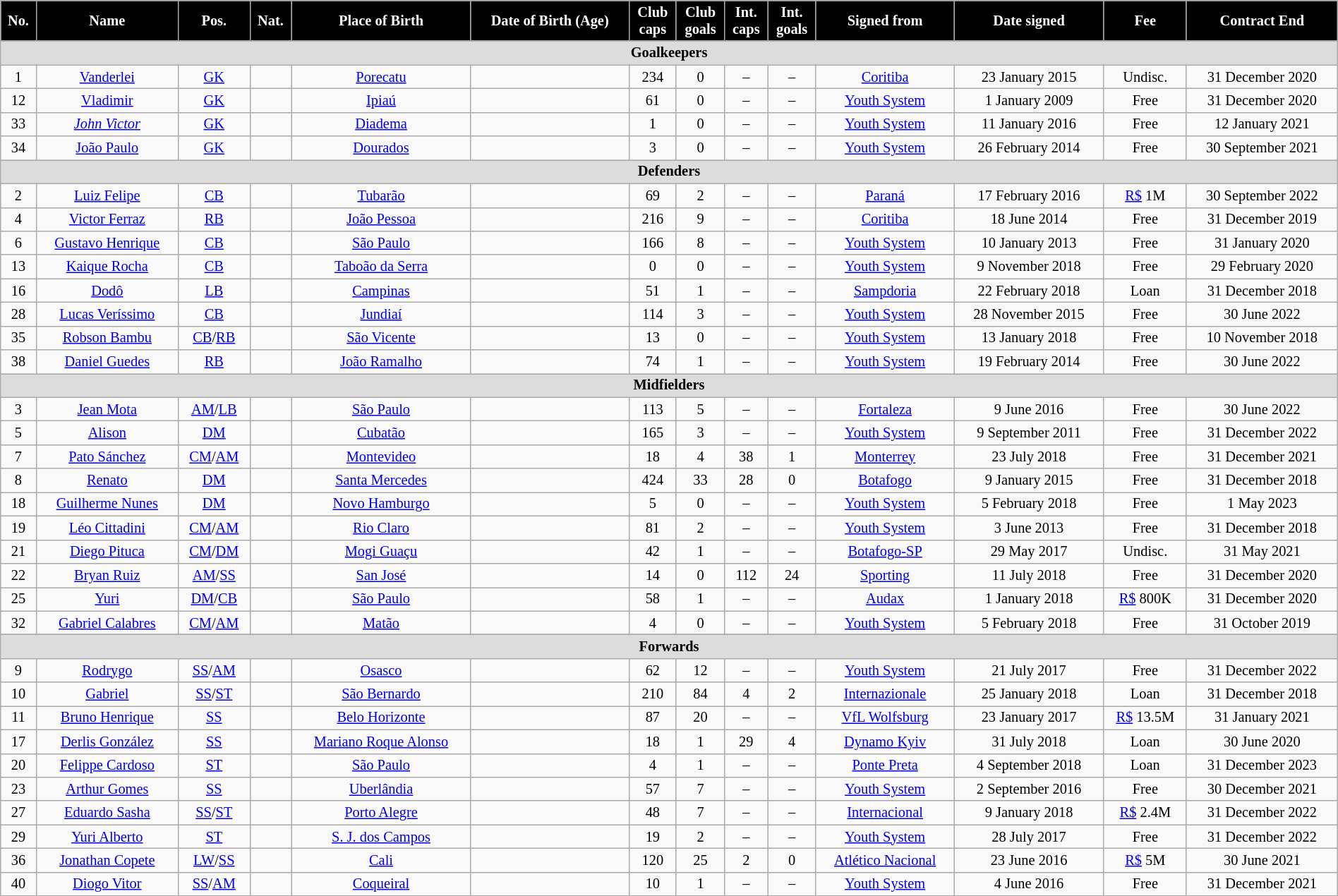<table class="wikitable" sortable style="text-align:center; font-size:85%; width:100%">
<tr>
<th style="background:#000000; color:#FFFFFF; text-align:center;">No.</th>
<th style="background:#000000; color:#FFFFFF; text-align:center;">Name</th>
<th style="background:#000000; color:#FFFFFF; text-align:center;">Pos.</th>
<th style="background:#000000; color:#FFFFFF; text-align:center;">Nat.</th>
<th style="background:#000000; color:#FFFFFF; text-align:center;">Place of Birth</th>
<th style="background:#000000; color:#FFFFFF; text-align:center;">Date of Birth (Age)</th>
<th style="background:#000000; color:#FFFFFF; text-align:center;">Club<br>caps</th>
<th style="background:#000000; color:#FFFFFF; text-align:center;">Club<br>goals</th>
<th style="background:#000000; color:#FFFFFF; text-align:center;">Int.<br>caps</th>
<th style="background:#000000; color:#FFFFFF; text-align:center;">Int.<br>goals</th>
<th style="background:#000000; color:#FFFFFF; text-align:center;">Signed from</th>
<th style="background:#000000; color:#FFFFFF; text-align:center;">Date signed</th>
<th style="background:#000000; color:#FFFFFF; text-align:center;">Fee</th>
<th style="background:#000000; color:#FFFFFF; text-align:center;">Contract End</th>
</tr>
<tr>
<th colspan="14" style="background:#dcdcdc; text-align:center;">Goalkeepers</th>
</tr>
<tr>
<td>1</td>
<td><a href='#'>Vanderlei</a></td>
<td><a href='#'>GK</a></td>
<td></td>
<td><a href='#'>Porecatu</a> </td>
<td></td>
<td>234</td>
<td>0</td>
<td>–</td>
<td>–</td>
<td><a href='#'>Coritiba</a></td>
<td>23 January 2015</td>
<td>Undisc.</td>
<td>31 December 2020</td>
</tr>
<tr>
<td>12</td>
<td><a href='#'>Vladimir</a></td>
<td><a href='#'>GK</a></td>
<td></td>
<td><a href='#'>Ipiaú</a> </td>
<td></td>
<td>61</td>
<td>0</td>
<td>–</td>
<td>–</td>
<td><a href='#'>Youth System</a></td>
<td>1 January 2009</td>
<td>Free</td>
<td>31 December 2020</td>
</tr>
<tr>
<td>33</td>
<td><em><a href='#'>John Victor</a></em></td>
<td><a href='#'>GK</a></td>
<td></td>
<td><a href='#'>Diadema</a> </td>
<td></td>
<td>1</td>
<td>0</td>
<td>–</td>
<td>–</td>
<td><a href='#'>Youth System</a></td>
<td>11 January 2016</td>
<td>Free</td>
<td>12 January 2021</td>
</tr>
<tr>
<td>34</td>
<td><a href='#'>João Paulo</a></td>
<td><a href='#'>GK</a></td>
<td></td>
<td><a href='#'>Dourados</a> </td>
<td></td>
<td>3</td>
<td>0</td>
<td>–</td>
<td>–</td>
<td><a href='#'>Youth System</a></td>
<td>26 February 2014</td>
<td>Free</td>
<td>30 September 2021</td>
</tr>
<tr>
<th colspan="14" style="background:#dcdcdc; text-align:center;">Defenders</th>
</tr>
<tr>
<td>2</td>
<td><a href='#'>Luiz Felipe</a></td>
<td><a href='#'>CB</a></td>
<td></td>
<td><a href='#'>Tubarão</a> </td>
<td></td>
<td>69</td>
<td>2</td>
<td>–</td>
<td>–</td>
<td><a href='#'>Paraná</a></td>
<td>17 February 2016</td>
<td><a href='#'>R$</a> 1M</td>
<td>30 September 2022</td>
</tr>
<tr>
<td>4</td>
<td><a href='#'>Victor Ferraz</a></td>
<td><a href='#'>RB</a></td>
<td></td>
<td><a href='#'>João Pessoa</a> </td>
<td></td>
<td>216</td>
<td>9</td>
<td>–</td>
<td>–</td>
<td><a href='#'>Coritiba</a></td>
<td>18 June 2014</td>
<td>Free</td>
<td>31 December 2019</td>
</tr>
<tr>
<td>6</td>
<td><a href='#'>Gustavo Henrique</a></td>
<td><a href='#'>CB</a></td>
<td></td>
<td><a href='#'>São Paulo</a> </td>
<td></td>
<td>166</td>
<td>8</td>
<td>–</td>
<td>–</td>
<td><a href='#'>Youth System</a></td>
<td>10 January 2013</td>
<td>Free</td>
<td>31 January 2020</td>
</tr>
<tr>
<td>13</td>
<td><a href='#'>Kaique Rocha</a></td>
<td><a href='#'>CB</a></td>
<td></td>
<td><a href='#'>Taboão da Serra</a> </td>
<td></td>
<td>0</td>
<td>0</td>
<td>–</td>
<td>–</td>
<td><a href='#'>Youth System</a></td>
<td>9 November 2018</td>
<td>Free</td>
<td>29 February 2020</td>
</tr>
<tr>
<td>16</td>
<td><a href='#'>Dodô</a></td>
<td><a href='#'>LB</a></td>
<td></td>
<td><a href='#'>Campinas</a> </td>
<td></td>
<td>51</td>
<td>1</td>
<td>–</td>
<td>–</td>
<td><a href='#'>Sampdoria</a> </td>
<td>22 February 2018</td>
<td>Loan</td>
<td>31 December 2018</td>
</tr>
<tr>
<td>28</td>
<td><a href='#'>Lucas Veríssimo</a></td>
<td><a href='#'>CB</a></td>
<td></td>
<td><a href='#'>Jundiaí</a> </td>
<td></td>
<td>114</td>
<td>3</td>
<td>–</td>
<td>–</td>
<td><a href='#'>Youth System</a></td>
<td>28 November 2015</td>
<td>Free</td>
<td>30 June 2022</td>
</tr>
<tr>
<td>35</td>
<td><a href='#'>Robson Bambu</a></td>
<td><a href='#'>CB</a>/<a href='#'>RB</a></td>
<td></td>
<td><a href='#'>São Vicente</a> </td>
<td></td>
<td>13</td>
<td>0</td>
<td>–</td>
<td>–</td>
<td><a href='#'>Youth System</a></td>
<td>13 January 2018</td>
<td>Free</td>
<td>10 November 2018</td>
</tr>
<tr>
<td>38</td>
<td><a href='#'>Daniel Guedes</a></td>
<td><a href='#'>RB</a></td>
<td></td>
<td><a href='#'>João Ramalho</a> </td>
<td></td>
<td>74</td>
<td>1</td>
<td>–</td>
<td>–</td>
<td><a href='#'>Youth System</a></td>
<td>19 February 2014</td>
<td>Free</td>
<td>30 June 2022</td>
</tr>
<tr>
<th colspan="14" style="background:#dcdcdc; text-align:center;">Midfielders</th>
</tr>
<tr>
<td>3</td>
<td><a href='#'>Jean Mota</a></td>
<td><a href='#'>AM</a>/<a href='#'>LB</a></td>
<td></td>
<td><a href='#'>São Paulo</a> </td>
<td></td>
<td>113</td>
<td>5</td>
<td>–</td>
<td>–</td>
<td><a href='#'>Fortaleza</a></td>
<td>9 June 2016</td>
<td>Free</td>
<td>30 June 2022</td>
</tr>
<tr>
<td>5</td>
<td><a href='#'>Alison</a></td>
<td><a href='#'>DM</a></td>
<td></td>
<td><a href='#'>Cubatão</a> </td>
<td></td>
<td>165</td>
<td>3</td>
<td>–</td>
<td>–</td>
<td><a href='#'>Youth System</a></td>
<td>9 September 2011</td>
<td>Free</td>
<td>31 December 2022</td>
</tr>
<tr>
<td>7</td>
<td><a href='#'>Pato Sánchez</a></td>
<td><a href='#'>CM</a>/<a href='#'>AM</a></td>
<td></td>
<td><a href='#'>Montevideo</a></td>
<td></td>
<td>18</td>
<td>4</td>
<td>38</td>
<td>1</td>
<td><a href='#'>Monterrey</a> </td>
<td>23 July 2018</td>
<td>Free</td>
<td>31 December 2021</td>
</tr>
<tr>
<td>8</td>
<td><a href='#'>Renato</a></td>
<td><a href='#'>DM</a></td>
<td></td>
<td><a href='#'>Santa Mercedes</a> </td>
<td></td>
<td>424</td>
<td>33</td>
<td>28</td>
<td>0</td>
<td><a href='#'>Botafogo</a></td>
<td>9 January 2015</td>
<td>Free</td>
<td>31 December 2018</td>
</tr>
<tr>
<td>18</td>
<td><a href='#'>Guilherme Nunes</a></td>
<td><a href='#'>DM</a></td>
<td></td>
<td><a href='#'>Novo Hamburgo</a> </td>
<td></td>
<td>5</td>
<td>0</td>
<td>–</td>
<td>–</td>
<td><a href='#'>Youth System</a></td>
<td>5 February 2018</td>
<td>Free</td>
<td>1 May 2023</td>
</tr>
<tr>
<td>19</td>
<td><a href='#'>Léo Cittadini</a></td>
<td><a href='#'>CM</a>/<a href='#'>AM</a></td>
<td></td>
<td><a href='#'>Rio Claro</a> </td>
<td></td>
<td>81</td>
<td>2</td>
<td>–</td>
<td>–</td>
<td><a href='#'>Youth System</a></td>
<td>3 June 2013</td>
<td>Free</td>
<td>31 December 2018</td>
</tr>
<tr>
<td>21</td>
<td><a href='#'>Diego Pituca</a></td>
<td><a href='#'>CM</a>/<a href='#'>DM</a></td>
<td></td>
<td><a href='#'>Mogi Guaçu</a> </td>
<td></td>
<td>42</td>
<td>1</td>
<td>–</td>
<td>–</td>
<td><a href='#'>Botafogo-SP</a></td>
<td>29 May 2017</td>
<td>Undisc.</td>
<td>31 May 2021</td>
</tr>
<tr>
<td>22</td>
<td><a href='#'>Bryan Ruiz</a></td>
<td><a href='#'>AM</a>/<a href='#'>SS</a></td>
<td></td>
<td><a href='#'>San José</a></td>
<td></td>
<td>14</td>
<td>0</td>
<td>112</td>
<td>24</td>
<td><a href='#'>Sporting</a> </td>
<td>11 July 2018</td>
<td>Free</td>
<td>31 December 2020</td>
</tr>
<tr>
<td>25</td>
<td><a href='#'>Yuri</a></td>
<td><a href='#'>DM</a>/<a href='#'>CB</a></td>
<td></td>
<td><a href='#'>São Paulo</a> </td>
<td></td>
<td>58</td>
<td>1</td>
<td>–</td>
<td>–</td>
<td><a href='#'>Audax</a></td>
<td>1 January 2018</td>
<td><a href='#'>R$</a> 800K</td>
<td>31 December 2020</td>
</tr>
<tr>
<td>32</td>
<td><a href='#'>Gabriel Calabres</a></td>
<td><a href='#'>CM</a>/<a href='#'>AM</a></td>
<td></td>
<td><a href='#'>Matão</a> </td>
<td></td>
<td>4</td>
<td>0</td>
<td>–</td>
<td>–</td>
<td><a href='#'>Youth System</a></td>
<td>5 February 2018</td>
<td>Free</td>
<td>31 October 2019</td>
</tr>
<tr>
</tr>
<tr>
<th colspan="14" style="background:#dcdcdc; text-align=center;">Forwards</th>
</tr>
<tr>
<td>9</td>
<td><a href='#'>Rodrygo</a></td>
<td><a href='#'>SS</a>/<a href='#'>AM</a></td>
<td></td>
<td><a href='#'>Osasco</a> </td>
<td></td>
<td>62</td>
<td>12</td>
<td>–</td>
<td>–</td>
<td><a href='#'>Youth System</a></td>
<td>21 July 2017</td>
<td>Free</td>
<td>31 December 2022</td>
</tr>
<tr>
<td>10</td>
<td><a href='#'>Gabriel</a></td>
<td><a href='#'>SS</a>/<a href='#'>ST</a></td>
<td></td>
<td><a href='#'>São Bernardo</a> </td>
<td></td>
<td>210</td>
<td>84</td>
<td>4</td>
<td>2</td>
<td><a href='#'>Internazionale</a> </td>
<td>25 January 2018</td>
<td>Loan</td>
<td>31 December 2018</td>
</tr>
<tr>
<td>11</td>
<td><a href='#'>Bruno Henrique</a></td>
<td><a href='#'>SS</a></td>
<td></td>
<td><a href='#'>Belo Horizonte</a> </td>
<td></td>
<td>87</td>
<td>20</td>
<td>–</td>
<td>–</td>
<td><a href='#'>VfL Wolfsburg</a> </td>
<td>23 January 2017</td>
<td><a href='#'>R$</a> 13.5M</td>
<td>31 January 2021</td>
</tr>
<tr>
<td>17</td>
<td><a href='#'>Derlis González</a></td>
<td><a href='#'>SS</a></td>
<td></td>
<td><a href='#'>Mariano Roque Alonso</a></td>
<td></td>
<td>18</td>
<td>1</td>
<td>29</td>
<td>4</td>
<td><a href='#'>Dynamo Kyiv</a> </td>
<td>31 July 2018</td>
<td>Loan</td>
<td>30 June 2020</td>
</tr>
<tr>
<td>20</td>
<td><a href='#'>Felippe Cardoso</a></td>
<td><a href='#'>ST</a></td>
<td></td>
<td><a href='#'>São Paulo</a> </td>
<td></td>
<td>4</td>
<td>1</td>
<td>–</td>
<td>–</td>
<td><a href='#'>Ponte Preta</a></td>
<td>4 September 2018</td>
<td>Loan</td>
<td>31 December 2023</td>
</tr>
<tr>
<td>23</td>
<td><a href='#'>Arthur Gomes</a></td>
<td><a href='#'>SS</a></td>
<td></td>
<td><a href='#'>Uberlândia</a> </td>
<td></td>
<td>57</td>
<td>7</td>
<td>–</td>
<td>–</td>
<td><a href='#'>Youth System</a></td>
<td>2 September 2016</td>
<td>Free</td>
<td>30 December 2021</td>
</tr>
<tr>
<td>27</td>
<td><a href='#'>Eduardo Sasha</a></td>
<td><a href='#'>SS</a>/<a href='#'>ST</a></td>
<td></td>
<td><a href='#'>Porto Alegre</a> </td>
<td></td>
<td>48</td>
<td>7</td>
<td>–</td>
<td>–</td>
<td><a href='#'>Internacional</a></td>
<td>9 January 2018</td>
<td><a href='#'>R$</a> 2.4M</td>
<td>31 December 2022</td>
</tr>
<tr>
<td>29</td>
<td><a href='#'>Yuri Alberto</a></td>
<td><a href='#'>ST</a></td>
<td></td>
<td><a href='#'>S. J. dos Campos</a> </td>
<td></td>
<td>19</td>
<td>2</td>
<td>–</td>
<td>–</td>
<td><a href='#'>Youth System</a></td>
<td>28 July 2017</td>
<td>Free</td>
<td>31 December 2022</td>
</tr>
<tr>
<td>36</td>
<td><a href='#'>Jonathan Copete</a></td>
<td><a href='#'>LW</a>/<a href='#'>SS</a></td>
<td></td>
<td><a href='#'>Cali</a></td>
<td></td>
<td>120</td>
<td>25</td>
<td>2</td>
<td>0</td>
<td><a href='#'>Atlético Nacional</a> </td>
<td>23 June 2016</td>
<td><a href='#'>R$</a> 5M</td>
<td>30 June 2021</td>
</tr>
<tr>
<td>40</td>
<td><a href='#'>Diogo Vitor</a></td>
<td><a href='#'>SS</a>/<a href='#'>AM</a></td>
<td></td>
<td><a href='#'>Coqueiral</a> </td>
<td></td>
<td>10</td>
<td>1</td>
<td>–</td>
<td>–</td>
<td><a href='#'>Youth System</a></td>
<td>4 June 2016</td>
<td>Free</td>
<td>31 December 2021</td>
</tr>
</table>
